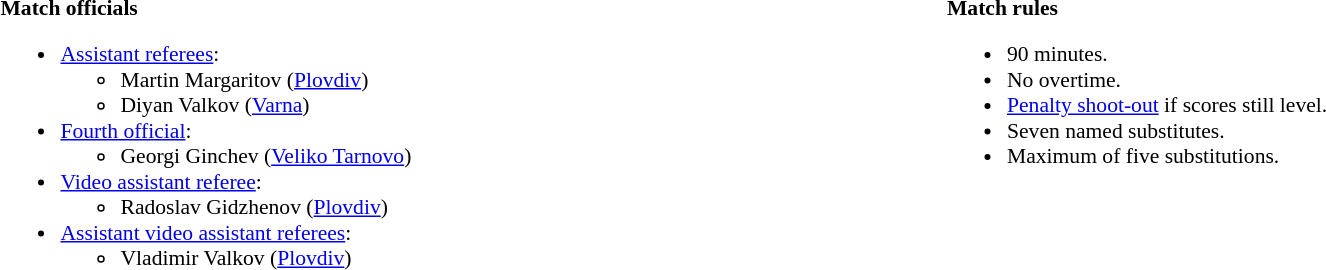<table width=100% style="font-size: 90%">
<tr>
<td width=50% valign=top><br><strong>Match officials</strong><ul><li><a href='#'>Assistant referees</a>:<ul><li>Martin Margaritov (<a href='#'>Plovdiv</a>)</li><li>Diyan Valkov (<a href='#'>Varna</a>)</li></ul></li><li><a href='#'>Fourth official</a>:<ul><li>Georgi Ginchev (<a href='#'>Veliko Tarnovo</a>)</li></ul></li><li><a href='#'>Video assistant referee</a>:<ul><li>Radoslav Gidzhenov (<a href='#'>Plovdiv</a>)</li></ul></li><li><a href='#'>Assistant video assistant referees</a>:<ul><li>Vladimir Valkov (<a href='#'>Plovdiv</a>)</li></ul></li></ul></td>
<td width=50% valign=top><br><strong>Match rules</strong><ul><li>90 minutes.</li><li>No overtime.</li><li><a href='#'>Penalty shoot-out</a> if scores still level.</li><li>Seven named substitutes.</li><li>Maximum of five substitutions.</li></ul></td>
</tr>
</table>
